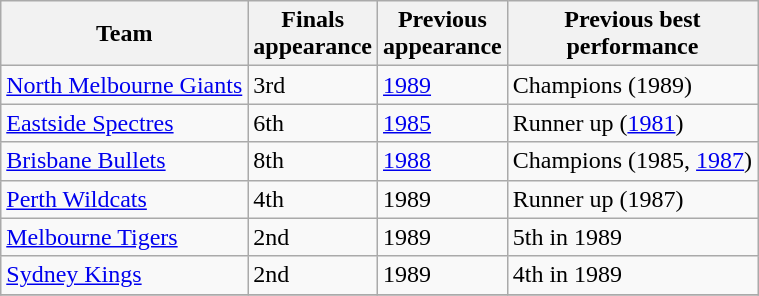<table class="wikitable" style="text-align:left">
<tr>
<th>Team</th>
<th>Finals<br>appearance</th>
<th>Previous<br>appearance</th>
<th>Previous best<br>performance</th>
</tr>
<tr>
<td><a href='#'>North Melbourne Giants</a></td>
<td>3rd</td>
<td><a href='#'>1989</a></td>
<td>Champions (1989)</td>
</tr>
<tr>
<td><a href='#'>Eastside Spectres</a></td>
<td>6th</td>
<td><a href='#'>1985</a></td>
<td>Runner up (<a href='#'>1981</a>)</td>
</tr>
<tr>
<td><a href='#'>Brisbane Bullets</a></td>
<td>8th</td>
<td><a href='#'>1988</a></td>
<td>Champions (1985, <a href='#'>1987</a>)</td>
</tr>
<tr>
<td><a href='#'>Perth Wildcats</a></td>
<td>4th</td>
<td>1989</td>
<td>Runner up (1987)</td>
</tr>
<tr>
<td><a href='#'>Melbourne Tigers</a></td>
<td>2nd</td>
<td>1989</td>
<td>5th in 1989</td>
</tr>
<tr>
<td><a href='#'>Sydney Kings</a></td>
<td>2nd</td>
<td>1989</td>
<td>4th in 1989</td>
</tr>
<tr>
</tr>
</table>
